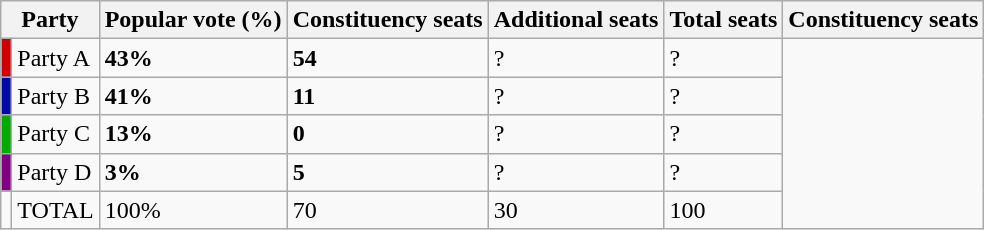<table class="wikitable">
<tr>
<th colspan="2">Party</th>
<th>Popular vote (%)</th>
<th>Constituency seats</th>
<th>Additional seats</th>
<th>Total seats</th>
<th>Constituency seats</th>
</tr>
<tr>
<td style="background:#D10000"></td>
<td>Party A</td>
<td><strong>43%</strong></td>
<td><strong>54</strong></td>
<td>?</td>
<td>?</td>
<td rowspan="5"></td>
</tr>
<tr>
<td style="background:#0008A5"></td>
<td>Party B</td>
<td><strong>41%</strong></td>
<td><strong>11</strong></td>
<td>?</td>
<td>?</td>
</tr>
<tr>
<td style="background:#03AA00"></td>
<td>Party C</td>
<td><strong>13%</strong></td>
<td><strong>0</strong></td>
<td>?</td>
<td>?</td>
</tr>
<tr>
<td style="background:#820084"></td>
<td>Party D</td>
<td><strong>3%</strong></td>
<td><strong>5</strong></td>
<td>?</td>
<td>?</td>
</tr>
<tr>
<td></td>
<td>TOTAL</td>
<td>100%</td>
<td>70</td>
<td>30</td>
<td>100</td>
</tr>
</table>
